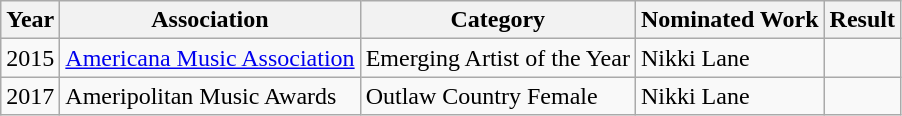<table class="wikitable">
<tr>
<th>Year</th>
<th>Association</th>
<th>Category</th>
<th>Nominated Work</th>
<th>Result</th>
</tr>
<tr>
<td>2015</td>
<td><a href='#'>Americana Music Association</a></td>
<td>Emerging Artist of the Year</td>
<td>Nikki Lane</td>
<td></td>
</tr>
<tr>
<td>2017</td>
<td>Ameripolitan Music Awards</td>
<td>Outlaw Country Female</td>
<td>Nikki Lane</td>
<td></td>
</tr>
</table>
